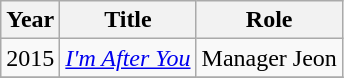<table class="wikitable sortable">
<tr>
<th>Year</th>
<th>Title</th>
<th>Role</th>
</tr>
<tr>
<td>2015</td>
<td><em><a href='#'>I'm After You</a></em></td>
<td>Manager Jeon</td>
</tr>
<tr>
</tr>
</table>
